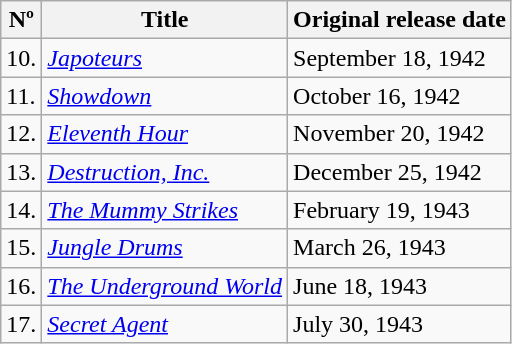<table class="wikitable">
<tr>
<th>Nº</th>
<th>Title</th>
<th>Original release date</th>
</tr>
<tr>
<td>10.</td>
<td><em><a href='#'>Japoteurs</a></em></td>
<td>September 18, 1942</td>
</tr>
<tr>
<td>11.</td>
<td><em><a href='#'>Showdown</a></em></td>
<td>October 16, 1942</td>
</tr>
<tr>
<td>12.</td>
<td><em><a href='#'>Eleventh Hour</a></em></td>
<td>November 20, 1942</td>
</tr>
<tr>
<td>13.</td>
<td><em><a href='#'>Destruction, Inc.</a></em></td>
<td>December 25, 1942</td>
</tr>
<tr>
<td>14.</td>
<td><em><a href='#'>The Mummy Strikes</a></em></td>
<td>February 19, 1943</td>
</tr>
<tr>
<td>15.</td>
<td><em><a href='#'>Jungle Drums</a></em></td>
<td>March 26, 1943</td>
</tr>
<tr>
<td>16.</td>
<td><em><a href='#'>The Underground World</a></em></td>
<td>June 18, 1943</td>
</tr>
<tr>
<td>17.</td>
<td><em><a href='#'>Secret Agent</a></em></td>
<td>July 30, 1943</td>
</tr>
</table>
